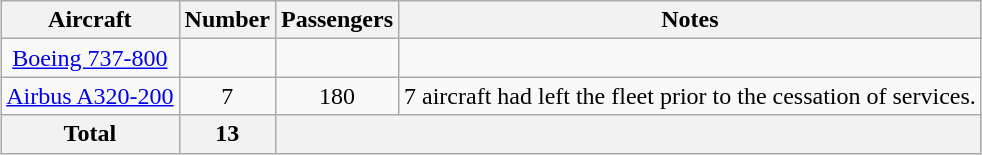<table class="wikitable" style="border-collapse:collapse;text-align:center; margin-left: auto; margin-right: auto; margin: auto;">
<tr>
<th>Aircraft</th>
<th>Number</th>
<th>Passengers</th>
<th>Notes</th>
</tr>
<tr>
<td><a href='#'>Boeing 737-800</a></td>
<td> </td>
<td></td>
<td></td>
</tr>
<tr>
<td><a href='#'>Airbus A320-200</a></td>
<td>7</td>
<td>180</td>
<td>7 aircraft had left the fleet prior to the cessation of services.</td>
</tr>
<tr>
<th>Total</th>
<th>13</th>
<th colspan="2"></th>
</tr>
</table>
